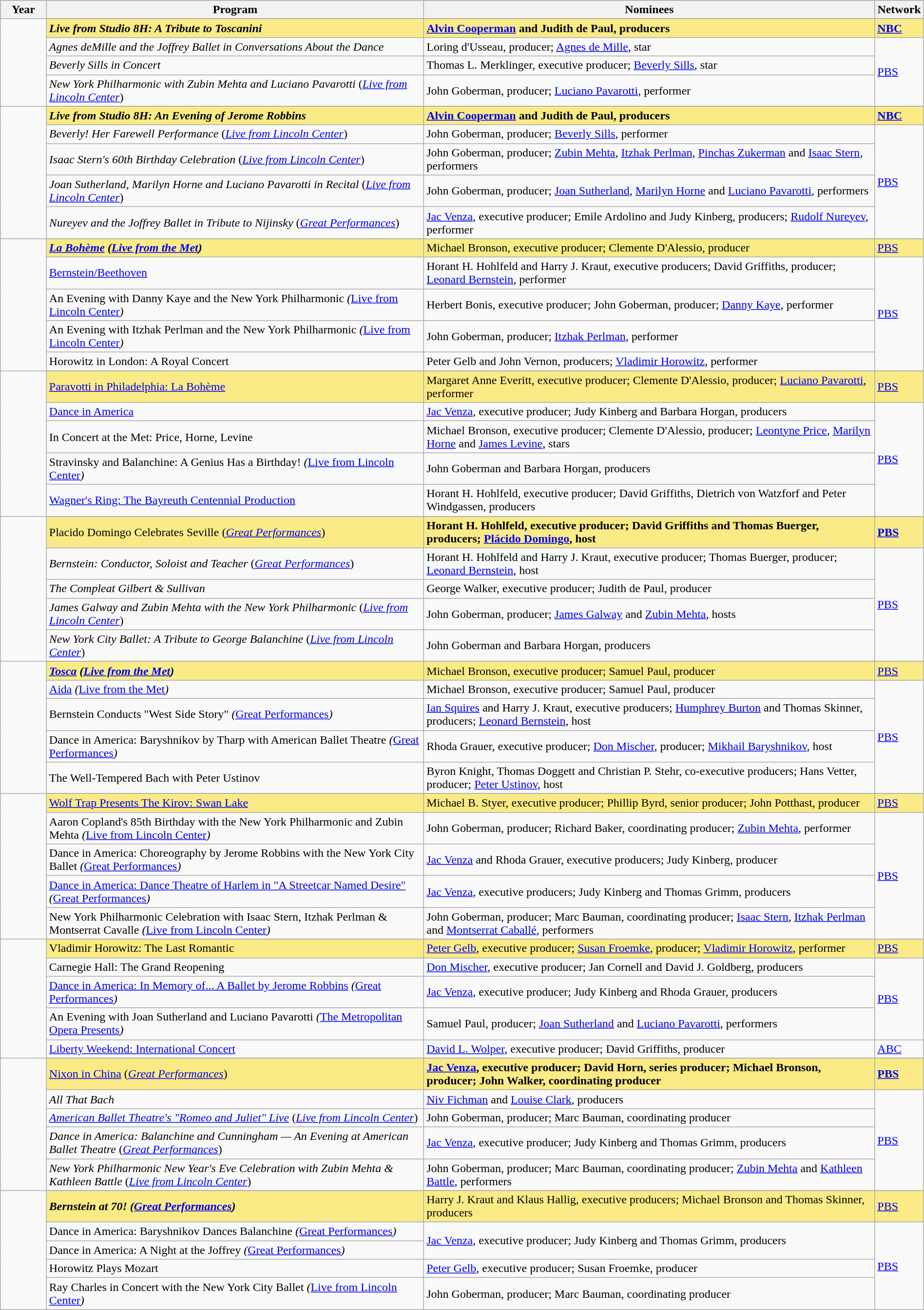<table class="wikitable" style="width:100%">
<tr style="background:#bebebe;">
<th width="5%">Year</th>
<th width="41%">Program</th>
<th width="49%">Nominees</th>
<th width="5%">Network</th>
</tr>
<tr>
<td rowspan="5"></td>
</tr>
<tr style="background:#FAEB86;">
<td><strong><em>Live from Studio 8H: A Tribute to Toscanini</em></strong></td>
<td><strong><a href='#'>Alvin Cooperman</a> and Judith de Paul, producers</strong></td>
<td><strong><a href='#'>NBC</a></strong></td>
</tr>
<tr>
<td><em>Agnes deMille and the Joffrey Ballet in Conversations About the Dance</em></td>
<td>Loring d'Usseau, producer; <a href='#'>Agnes de Mille</a>, star</td>
<td rowspan=3><a href='#'>PBS</a></td>
</tr>
<tr>
<td><em>Beverly Sills in Concert</em></td>
<td>Thomas L. Merklinger, executive producer; <a href='#'>Beverly Sills</a>, star</td>
</tr>
<tr>
<td><em>New York Philharmonic with Zubin Mehta and Luciano Pavarotti</em> (<em><a href='#'>Live from Lincoln Center</a></em>)</td>
<td>John Goberman, producer; <a href='#'>Luciano Pavarotti</a>, performer</td>
</tr>
<tr>
<td rowspan="6"></td>
</tr>
<tr style="background:#FAEB86;">
<td><strong><em>Live from Studio 8H: An Evening of Jerome Robbins</em></strong></td>
<td><strong><a href='#'>Alvin Cooperman</a> and Judith de Paul, producers</strong></td>
<td><strong><a href='#'>NBC</a></strong></td>
</tr>
<tr>
<td><em>Beverly! Her Farewell Performance</em> (<em><a href='#'>Live from Lincoln Center</a></em>)</td>
<td>John Goberman, producer; <a href='#'>Beverly Sills</a>, performer</td>
<td rowspan=4><a href='#'>PBS</a></td>
</tr>
<tr>
<td><em>Isaac Stern's 60th Birthday Celebration</em> (<em><a href='#'>Live from Lincoln Center</a></em>)</td>
<td>John Goberman, producer; <a href='#'>Zubin Mehta</a>, <a href='#'>Itzhak Perlman</a>, <a href='#'>Pinchas Zukerman</a> and <a href='#'>Isaac Stern</a>, performers</td>
</tr>
<tr>
<td><em>Joan Sutherland, Marilyn Horne and Luciano Pavarotti in Recital</em> (<em><a href='#'>Live from Lincoln Center</a></em>)</td>
<td>John Goberman, producer; <a href='#'>Joan Sutherland</a>, <a href='#'>Marilyn Horne</a> and <a href='#'>Luciano Pavarotti</a>, performers</td>
</tr>
<tr>
<td><em>Nureyev and the Joffrey Ballet in Tribute to Nijinsky</em> (<em><a href='#'>Great Performances</a></em>)</td>
<td><a href='#'>Jac Venza</a>, executive producer; Emile Ardolino and Judy Kinberg, producers; <a href='#'>Rudolf Nureyev</a>, performer</td>
</tr>
<tr>
<td rowspan="6"></td>
</tr>
<tr style="background:#FAEB86;">
<td><strong><em><a href='#'>La Bohème</a><em> (</em><a href='#'>Live from the Met</a><em>)<strong></td>
<td></strong>Michael Bronson, executive producer; Clemente D'Alessio, producer<strong></td>
<td></strong><a href='#'>PBS</a><strong></td>
</tr>
<tr>
<td></em><a href='#'>Bernstein/Beethoven</a><em></td>
<td>Horant H. Hohlfeld and Harry J. Kraut, executive producers; David Griffiths, producer; <a href='#'>Leonard Bernstein</a>, performer</td>
<td rowspan=4><a href='#'>PBS</a></td>
</tr>
<tr>
<td></em>An Evening with Danny Kaye and the New York Philharmonic<em> (</em><a href='#'>Live from Lincoln Center</a><em>)</td>
<td>Herbert Bonis, executive producer; John Goberman, producer; <a href='#'>Danny Kaye</a>, performer</td>
</tr>
<tr>
<td></em>An Evening with Itzhak Perlman and the New York Philharmonic<em> (</em><a href='#'>Live from Lincoln Center</a><em>)</td>
<td>John Goberman, producer; <a href='#'>Itzhak Perlman</a>, performer</td>
</tr>
<tr>
<td></em>Horowitz in London: A Royal Concert<em></td>
<td>Peter Gelb and John Vernon, producers; <a href='#'>Vladimir Horowitz</a>, performer</td>
</tr>
<tr>
<td rowspan="6"></td>
</tr>
<tr style="background:#FAEB86;">
<td></em></strong><a href='#'>Paravotti in Philadelphia: La Bohème</a><strong><em></td>
<td></strong>Margaret Anne Everitt, executive producer; Clemente D'Alessio, producer; <a href='#'>Luciano Pavarotti</a>, performer<strong></td>
<td></strong><a href='#'>PBS</a><strong></td>
</tr>
<tr>
<td></em><a href='#'>Dance in America</a><em></td>
<td><a href='#'>Jac Venza</a>, executive producer; Judy Kinberg and Barbara Horgan, producers</td>
<td rowspan=4><a href='#'>PBS</a></td>
</tr>
<tr>
<td></em>In Concert at the Met: Price, Horne, Levine<em></td>
<td>Michael Bronson, executive producer; Clemente D'Alessio, producer; <a href='#'>Leontyne Price</a>, <a href='#'>Marilyn Horne</a> and <a href='#'>James Levine</a>, stars</td>
</tr>
<tr>
<td></em>Stravinsky and Balanchine: A Genius Has a Birthday!<em> (</em><a href='#'>Live from Lincoln Center</a><em>)</td>
<td>John Goberman and Barbara Horgan, producers</td>
</tr>
<tr>
<td></em><a href='#'>Wagner's Ring: The Bayreuth Centennial Production</a><em></td>
<td>Horant H. Hohlfeld, executive producer; David Griffiths, Dietrich von Watzforf and Peter Windgassen, producers</td>
</tr>
<tr>
<td rowspan="6"></td>
</tr>
<tr style="background:#FAEB86;">
<td></em></strong>Placido Domingo Celebrates Seville</em> (<em><a href='#'>Great Performances</a></em>)</strong></td>
<td><strong>Horant H. Hohlfeld, executive producer; David Griffiths and Thomas Buerger, producers; <a href='#'>Plácido Domingo</a>, host</strong></td>
<td><strong><a href='#'>PBS</a></strong></td>
</tr>
<tr>
<td><em>Bernstein: Conductor, Soloist and Teacher</em> (<em><a href='#'>Great Performances</a></em>)</td>
<td>Horant H. Hohlfeld and Harry J. Kraut, executive producer; Thomas Buerger, producer; <a href='#'>Leonard Bernstein</a>, host</td>
<td rowspan=4><a href='#'>PBS</a></td>
</tr>
<tr>
<td><em>The Compleat Gilbert & Sullivan</em></td>
<td>George Walker, executive producer; Judith de Paul, producer</td>
</tr>
<tr>
<td><em>James Galway and Zubin Mehta with the New York Philharmonic</em> (<em><a href='#'>Live from Lincoln Center</a></em>)</td>
<td>John Goberman, producer; <a href='#'>James Galway</a> and <a href='#'>Zubin Mehta</a>, hosts</td>
</tr>
<tr>
<td><em>New York City Ballet: A Tribute to George Balanchine</em> (<em><a href='#'>Live from Lincoln Center</a></em>)</td>
<td>John Goberman and Barbara Horgan, producers</td>
</tr>
<tr>
<td rowspan="6"></td>
</tr>
<tr style="background:#FAEB86;">
<td><strong><em><a href='#'>Tosca</a><em> (</em><a href='#'>Live from the Met</a><em>)<strong></td>
<td></strong>Michael Bronson, executive producer; Samuel Paul, producer<strong></td>
<td></strong><a href='#'>PBS</a><strong></td>
</tr>
<tr>
<td></em><a href='#'>Aida</a><em> (</em><a href='#'>Live from the Met</a><em>)</td>
<td>Michael Bronson, executive producer; Samuel Paul, producer</td>
<td rowspan=4><a href='#'>PBS</a></td>
</tr>
<tr>
<td></em>Bernstein Conducts "West Side Story"<em> (</em><a href='#'>Great Performances</a><em>)</td>
<td><a href='#'>Ian Squires</a> and Harry J. Kraut, executive producers; <a href='#'>Humphrey Burton</a> and Thomas Skinner, producers; <a href='#'>Leonard Bernstein</a>, host</td>
</tr>
<tr>
<td></em>Dance in America: Baryshnikov by Tharp with American Ballet Theatre<em> (</em><a href='#'>Great Performances</a><em>)</td>
<td>Rhoda Grauer, executive producer; <a href='#'>Don Mischer</a>, producer; <a href='#'>Mikhail Baryshnikov</a>, host</td>
</tr>
<tr>
<td></em>The Well-Tempered Bach with Peter Ustinov<em></td>
<td>Byron Knight, Thomas Doggett and Christian P. Stehr, co-executive producers; Hans Vetter, producer; <a href='#'>Peter Ustinov</a>, host</td>
</tr>
<tr>
<td rowspan="6"></td>
</tr>
<tr style="background:#FAEB86;">
<td></em></strong><a href='#'>Wolf Trap Presents The Kirov: Swan Lake</a><strong><em></td>
<td></strong>Michael B. Styer, executive producer; Phillip Byrd, senior producer; John Potthast, producer<strong></td>
<td></strong><a href='#'>PBS</a><strong></td>
</tr>
<tr>
<td></em>Aaron Copland's 85th Birthday with the New York Philharmonic and Zubin Mehta<em> (</em><a href='#'>Live from Lincoln Center</a><em>)</td>
<td>John Goberman, producer; Richard Baker, coordinating producer; <a href='#'>Zubin Mehta</a>, performer</td>
<td rowspan=4><a href='#'>PBS</a></td>
</tr>
<tr>
<td></em>Dance in America: Choreography by Jerome Robbins with the New York City Ballet<em> (</em><a href='#'>Great Performances</a><em>)</td>
<td><a href='#'>Jac Venza</a> and Rhoda Grauer, executive producers; Judy Kinberg, producer</td>
</tr>
<tr>
<td></em><a href='#'>Dance in America: Dance Theatre of Harlem in "A Streetcar Named Desire"</a><em> (</em><a href='#'>Great Performances</a><em>)</td>
<td><a href='#'>Jac Venza</a>, executive producers; Judy Kinberg and Thomas Grimm, producers</td>
</tr>
<tr>
<td></em>New York Philharmonic Celebration with Isaac Stern, Itzhak Perlman & Montserrat Cavalle<em> (</em><a href='#'>Live from Lincoln Center</a><em>)</td>
<td>John Goberman, producer; Marc Bauman, coordinating producer; <a href='#'>Isaac Stern</a>, <a href='#'>Itzhak Perlman</a> and <a href='#'>Montserrat Caballé</a>, performers</td>
</tr>
<tr>
<td rowspan="6"></td>
</tr>
<tr style="background:#FAEB86;">
<td></em></strong>Vladimir Horowitz: The Last Romantic<strong><em></td>
<td></strong><a href='#'>Peter Gelb</a>, executive producer; <a href='#'>Susan Froemke</a>, producer; <a href='#'>Vladimir Horowitz</a>, performer<strong></td>
<td></strong><a href='#'>PBS</a><strong></td>
</tr>
<tr>
<td></em>Carnegie Hall: The Grand Reopening<em></td>
<td><a href='#'>Don Mischer</a>, executive producer; Jan Cornell and David J. Goldberg, producers</td>
<td rowspan=3><a href='#'>PBS</a></td>
</tr>
<tr>
<td></em><a href='#'>Dance in America: In Memory of... A Ballet by Jerome Robbins</a><em> (</em><a href='#'>Great Performances</a><em>)</td>
<td><a href='#'>Jac Venza</a>, executive producer; Judy Kinberg and Rhoda Grauer, producers</td>
</tr>
<tr>
<td></em>An Evening with Joan Sutherland and Luciano Pavarotti<em> (</em><a href='#'>The Metropolitan Opera Presents</a><em>)</td>
<td>Samuel Paul, producer; <a href='#'>Joan Sutherland</a> and <a href='#'>Luciano Pavarotti</a>, performers</td>
</tr>
<tr>
<td></em><a href='#'>Liberty Weekend: International Concert</a><em></td>
<td><a href='#'>David L. Wolper</a>, executive producer; David Griffiths, producer</td>
<td><a href='#'>ABC</a></td>
</tr>
<tr>
<td rowspan="6"></td>
</tr>
<tr style="background:#FAEB86;">
<td></em></strong><a href='#'>Nixon in China</a></em> (<em><a href='#'>Great Performances</a></em>)</strong></td>
<td><strong><a href='#'>Jac Venza</a>, executive producer; David Horn, series producer; Michael Bronson, producer; John Walker, coordinating producer</strong></td>
<td><strong><a href='#'>PBS</a></strong></td>
</tr>
<tr>
<td><em>All That Bach</em></td>
<td><a href='#'>Niv Fichman</a> and <a href='#'>Louise Clark</a>, producers</td>
<td rowspan=4><a href='#'>PBS</a></td>
</tr>
<tr>
<td><em><a href='#'>American Ballet Theatre's "Romeo and Juliet" Live</a></em> (<em><a href='#'>Live from Lincoln Center</a></em>)</td>
<td>John Goberman, producer; Marc Bauman, coordinating producer</td>
</tr>
<tr>
<td><em>Dance in America: Balanchine and Cunningham — An Evening at American Ballet Theatre</em> (<em><a href='#'>Great Performances</a></em>)</td>
<td><a href='#'>Jac Venza</a>, executive producer; Judy Kinberg and Thomas Grimm, producers</td>
</tr>
<tr>
<td><em>New York Philharmonic New Year's Eve Celebration with Zubin Mehta & Kathleen Battle</em> (<em><a href='#'>Live from Lincoln Center</a></em>)</td>
<td>John Goberman, producer; Marc Bauman, coordinating producer; <a href='#'>Zubin Mehta</a> and <a href='#'>Kathleen Battle</a>, performers</td>
</tr>
<tr>
<td rowspan="6"></td>
</tr>
<tr style="background:#FAEB86;">
<td><strong><em>Bernstein at 70!<em> (</em><a href='#'>Great Performances</a><em>)<strong></td>
<td></strong>Harry J. Kraut and Klaus Hallig, executive producers; Michael Bronson and Thomas Skinner, producers<strong></td>
<td></strong><a href='#'>PBS</a><strong></td>
</tr>
<tr>
<td></em>Dance in America: Baryshnikov Dances Balanchine<em> (</em><a href='#'>Great Performances</a><em>)</td>
<td rowspan=2><a href='#'>Jac Venza</a>, executive producer; Judy Kinberg and Thomas Grimm, producers</td>
<td rowspan=4><a href='#'>PBS</a></td>
</tr>
<tr>
<td></em>Dance in America: A Night at the Joffrey<em> (</em><a href='#'>Great Performances</a><em>)</td>
</tr>
<tr>
<td></em>Horowitz Plays Mozart<em></td>
<td><a href='#'>Peter Gelb</a>, executive producer; Susan Froemke, producer</td>
</tr>
<tr>
<td></em>Ray Charles in Concert with the New York City Ballet<em> (</em><a href='#'>Live from Lincoln Center</a><em>)</td>
<td>John Goberman, producer; Marc Bauman, coordinating producer</td>
</tr>
</table>
